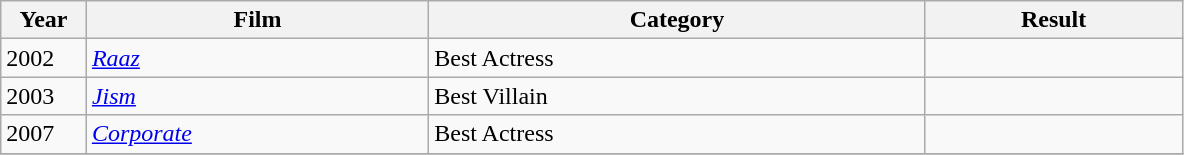<table class="wikitable sortable plainrowheaders">
<tr>
<th width=5%>Year</th>
<th width=20%>Film</th>
<th width=29%>Category</th>
<th width=15%>Result</th>
</tr>
<tr>
<td>2002</td>
<td><em><a href='#'>Raaz</a></em></td>
<td>Best Actress</td>
<td></td>
</tr>
<tr>
<td>2003</td>
<td><em><a href='#'>Jism</a></em></td>
<td>Best Villain</td>
<td></td>
</tr>
<tr>
<td>2007</td>
<td><em><a href='#'>Corporate</a></em></td>
<td>Best Actress</td>
<td></td>
</tr>
<tr>
</tr>
</table>
